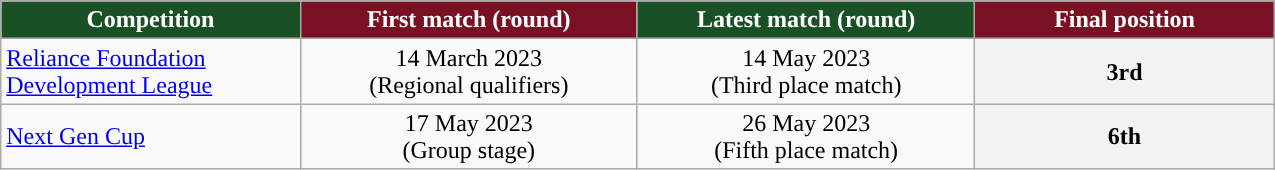<table class="wikitable" style="text-align:center; width:850px;">
<tr>
<th style="text-align:center; width:150px; background:#1A5026; color:#FFFFFF; ">Competition</th>
<th style="text-align:center; width:170px; background:#7A1024; color:#FFFFFF; ">First match (round)</th>
<th style="text-align:center; width:170px; background:#1A5026; color:#FFFFFF; ">Latest match (round)</th>
<th style="text-align:center; width:150px; background:#7A1024; color:#FFFFFF; ">Final position</th>
</tr>
<tr>
<td style="text-align:left;"><a href='#'>Reliance Foundation Development League </a></td>
<td>14 March 2023<br>(Regional qualifiers)</td>
<td>14 May 2023<br>(Third place match)</td>
<th style="background:Bronze">3rd</th>
</tr>
<tr>
<td style="text-align:left;"><a href='#'>Next Gen Cup</a></td>
<td>17 May 2023<br>(Group stage)</td>
<td>26 May 2023<br>(Fifth place match)</td>
<th><strong>6th</strong></th>
</tr>
</table>
